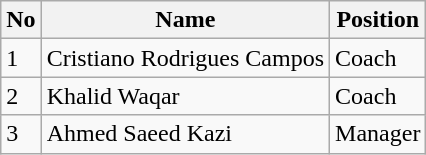<table class="wikitable">
<tr>
<th>No</th>
<th>Name</th>
<th>Position</th>
</tr>
<tr>
<td>1</td>
<td>Cristiano Rodrigues Campos</td>
<td>Coach</td>
</tr>
<tr>
<td>2</td>
<td>Khalid Waqar</td>
<td>Coach</td>
</tr>
<tr>
<td>3</td>
<td>Ahmed Saeed Kazi</td>
<td>Manager</td>
</tr>
</table>
